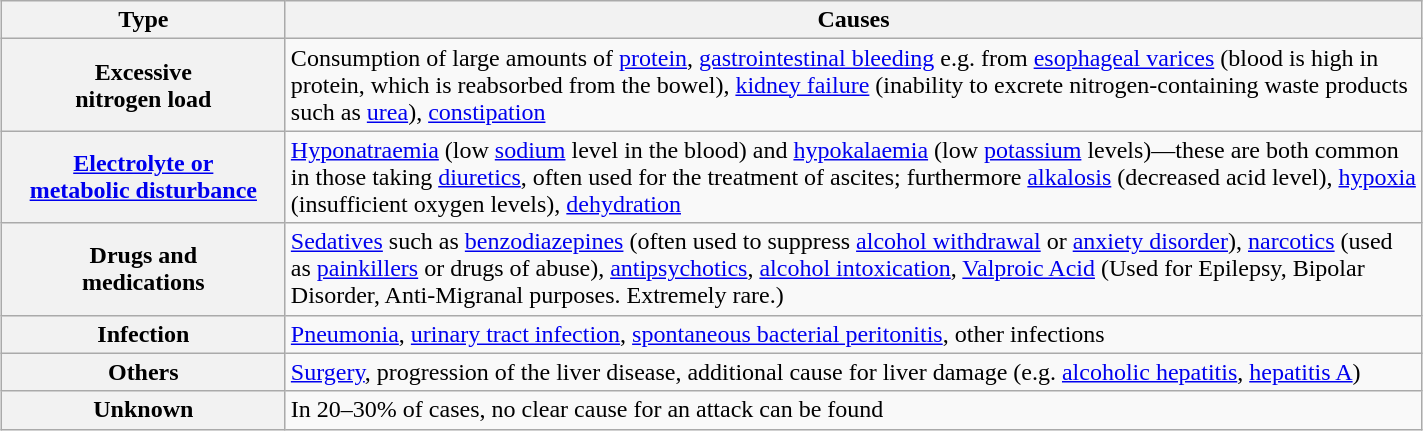<table class="wikitable" style = "width:75%; margin-left:15px; text-align:center">
<tr>
<th width="20%">Type</th>
<th>Causes</th>
</tr>
<tr>
<th>Excessive<br>nitrogen load</th>
<td align="left">Consumption of large amounts of <a href='#'>protein</a>, <a href='#'>gastrointestinal bleeding</a> e.g. from <a href='#'>esophageal varices</a> (blood is high in protein, which is reabsorbed from the bowel), <a href='#'>kidney failure</a> (inability to excrete nitrogen-containing waste products such as <a href='#'>urea</a>), <a href='#'>constipation</a></td>
</tr>
<tr>
<th><a href='#'>Electrolyte or<br>metabolic disturbance</a></th>
<td align="left"><a href='#'>Hyponatraemia</a> (low <a href='#'>sodium</a> level in the blood) and <a href='#'>hypokalaemia</a> (low <a href='#'>potassium</a> levels)—these are both common in those taking <a href='#'>diuretics</a>, often used for the treatment of ascites; furthermore <a href='#'>alkalosis</a> (decreased acid level), <a href='#'>hypoxia</a> (insufficient oxygen levels), <a href='#'>dehydration</a></td>
</tr>
<tr>
<th>Drugs and<br>medications</th>
<td align="left"><a href='#'>Sedatives</a> such as <a href='#'>benzodiazepines</a> (often used to suppress <a href='#'>alcohol withdrawal</a> or <a href='#'>anxiety disorder</a>), <a href='#'>narcotics</a> (used as <a href='#'>painkillers</a> or drugs of abuse), <a href='#'>antipsychotics</a>, <a href='#'>alcohol intoxication</a>, <a href='#'>Valproic Acid</a> (Used for Epilepsy, Bipolar Disorder, Anti-Migranal purposes. Extremely rare.)</td>
</tr>
<tr>
<th>Infection</th>
<td align="left"><a href='#'>Pneumonia</a>, <a href='#'>urinary tract infection</a>, <a href='#'>spontaneous bacterial peritonitis</a>, other infections</td>
</tr>
<tr>
<th>Others</th>
<td align="left"><a href='#'>Surgery</a>, progression of the liver disease, additional cause for liver damage (e.g. <a href='#'>alcoholic hepatitis</a>, <a href='#'>hepatitis A</a>)</td>
</tr>
<tr>
<th>Unknown</th>
<td align="left">In 20–30% of cases, no clear cause for an attack can be found</td>
</tr>
</table>
